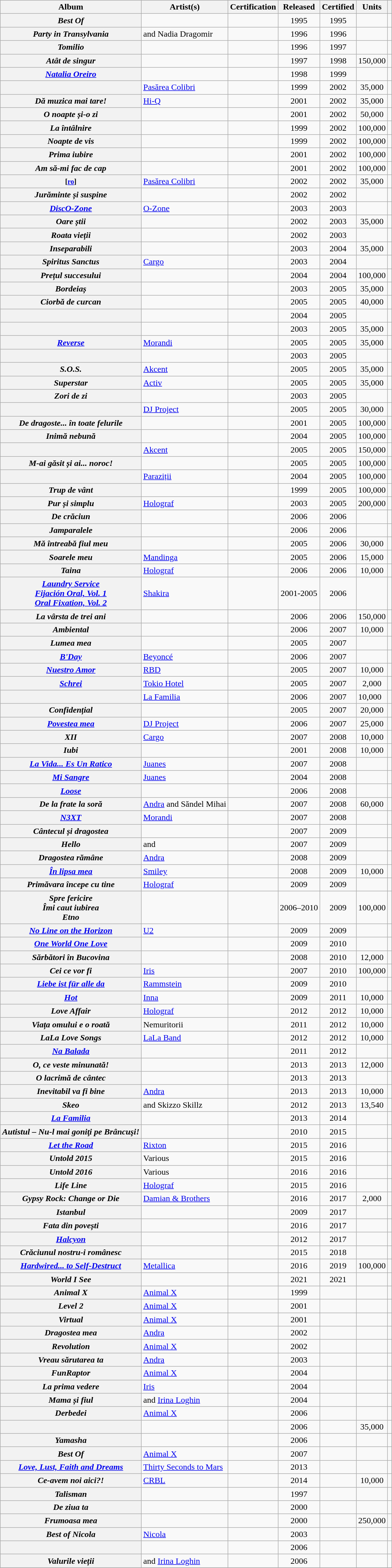<table class="wikitable sortable plainrowheaders">
<tr>
<th scope=col class="sortable">Album</th>
<th scope=col class="sortable">Artist(s)</th>
<th scope=col class="sortable">Certification</th>
<th scope=col class="sortable">Released</th>
<th scope=col class="sortable">Certified</th>
<th scope=col class="sortable">Units</th>
<th scope=col class="unsortable"></th>
</tr>
<tr>
<th scope="row"><em>Best Of</em></th>
<td></td>
<td></td>
<td align=center>1995</td>
<td align=center>1995</td>
<td></td>
<td style="text-align:center;"></td>
</tr>
<tr>
<th scope="row"><em>Party in Transylvania</em></th>
<td> and Nadia Dragomir</td>
<td></td>
<td align=center>1996</td>
<td align=center>1996</td>
<td></td>
<td style="text-align:center;"></td>
</tr>
<tr>
<th scope="row"><em>Tomilio</em></th>
<td></td>
<td></td>
<td align=center>1996</td>
<td align=center>1997</td>
<td></td>
<td style="text-align:center;"></td>
</tr>
<tr>
<th scope="row"><em>Atât de singur</em></th>
<td></td>
<td></td>
<td align=center>1997</td>
<td align=center>1998</td>
<td align=center>150,000</td>
<td style="text-align:center;"></td>
</tr>
<tr>
<th scope="row"><em><a href='#'>Natalia Oreiro</a></em></th>
<td></td>
<td></td>
<td align=center>1998</td>
<td align=center>1999</td>
<td></td>
<td style="text-align:center;"></td>
</tr>
<tr>
<th scope="row"><em></em></th>
<td><a href='#'>Pasărea Colibri</a></td>
<td></td>
<td align=center>1999</td>
<td align=center>2002</td>
<td align=center>35,000</td>
<td style="text-align:center;"></td>
</tr>
<tr>
<th scope="row"><em>Dă muzica mai tare!</em></th>
<td><a href='#'>Hi-Q</a></td>
<td></td>
<td align=center>2001</td>
<td align=center>2002</td>
<td align=center>35,000</td>
<td style="text-align:center;"></td>
</tr>
<tr>
<th scope="row"><em>O noapte și-o zi</em></th>
<td></td>
<td></td>
<td align=center>2001</td>
<td align=center>2002</td>
<td align=center>50,000</td>
<td style="text-align:center;"></td>
</tr>
<tr>
<th scope="row"><em>La întâlnire</em></th>
<td></td>
<td></td>
<td align=center>1999</td>
<td align=center>2002</td>
<td align=center>100,000</td>
<td style="text-align:center;"></td>
</tr>
<tr>
<th scope="row"><em>Noapte de vis</em></th>
<td></td>
<td></td>
<td align=center>1999</td>
<td align=center>2002</td>
<td align=center>100,000</td>
<td style="text-align:center;"></td>
</tr>
<tr>
<th scope="row"><em>Prima iubire</em></th>
<td></td>
<td></td>
<td align=center>2001</td>
<td align=center>2002</td>
<td align=center>100,000</td>
<td style="text-align:center;"></td>
</tr>
<tr>
<th scope="row"><em>Am să-mi fac de cap</em></th>
<td></td>
<td></td>
<td align=center>2001</td>
<td align=center>2002</td>
<td align=center>100,000</td>
<td style="text-align:center;"></td>
</tr>
<tr>
<th scope="row"><em></em> <small>[</small><small><a href='#'>ro</a></small><small>]</small></th>
<td><a href='#'>Pasărea Colibri</a></td>
<td></td>
<td align=center>2002</td>
<td align=center>2002</td>
<td align=center>35,000</td>
<td style="text-align:center;"></td>
</tr>
<tr>
<th scope="row"><em>Jurăminte și suspine</em></th>
<td></td>
<td></td>
<td align=center>2002</td>
<td align=center>2002</td>
<td></td>
<td style="text-align:center;"></td>
</tr>
<tr>
<th scope="row"><em><a href='#'>DiscO-Zone</a></em></th>
<td><a href='#'>O-Zone</a></td>
<td></td>
<td align=center>2003</td>
<td align=center>2003</td>
<td></td>
<td style="text-align:center;"></td>
</tr>
<tr>
<th scope="row"><em>Oare știi</em></th>
<td></td>
<td></td>
<td align=center>2002</td>
<td align=center>2003</td>
<td align=center>35,000</td>
<td style="text-align:center;"></td>
</tr>
<tr>
<th scope="row"><em>Roata vieții</em></th>
<td></td>
<td></td>
<td align=center>2002</td>
<td align=center>2003</td>
<td></td>
<td style="text-align:center;"></td>
</tr>
<tr>
<th scope="row"><em>Inseparabili</em></th>
<td></td>
<td></td>
<td align=center>2003</td>
<td align=center>2004</td>
<td align=center>35,000</td>
<td style="text-align:center;"></td>
</tr>
<tr>
<th scope="row"><em>Spiritus Sanctus</em></th>
<td><a href='#'>Cargo</a></td>
<td></td>
<td align=center>2003</td>
<td align=center>2004</td>
<td></td>
<td style="text-align:center;"></td>
</tr>
<tr>
<th scope="row"><em>Prețul succesului</em></th>
<td></td>
<td></td>
<td align=center>2004</td>
<td align=center>2004</td>
<td align=center>100,000</td>
<td style="text-align:center;"></td>
</tr>
<tr>
<th scope="row"><em>Bordeiaș</em></th>
<td></td>
<td></td>
<td align=center>2003</td>
<td align=center>2005</td>
<td align=center>35,000</td>
<td style="text-align:center;"></td>
</tr>
<tr>
<th scope="row"><em>Ciorbă de curcan</em></th>
<td></td>
<td></td>
<td align=center>2005</td>
<td align=center>2005</td>
<td align=center>40,000</td>
<td style="text-align:center;"></td>
</tr>
<tr>
<th scope="row"><em></em></th>
<td></td>
<td></td>
<td align=center>2004</td>
<td align=center>2005</td>
<td></td>
<td style="text-align:center;"></td>
</tr>
<tr>
<th scope="row"><em></em></th>
<td></td>
<td></td>
<td align=center>2003</td>
<td align=center>2005</td>
<td align=center>35,000</td>
<td style="text-align:center;"></td>
</tr>
<tr>
<th scope="row"><em><a href='#'>Reverse</a></em></th>
<td><a href='#'>Morandi</a></td>
<td></td>
<td align=center>2005</td>
<td align=center>2005</td>
<td align=center>35,000</td>
<td style="text-align:center;"></td>
</tr>
<tr>
<th scope="row"><em></em></th>
<td></td>
<td></td>
<td align=center>2003</td>
<td align=center>2005</td>
<td></td>
<td style="text-align:center;"></td>
</tr>
<tr>
<th scope="row"><em>S.O.S.</em></th>
<td><a href='#'>Akcent</a></td>
<td></td>
<td align=center>2005</td>
<td align=center>2005</td>
<td align=center>35,000</td>
<td style="text-align:center;"></td>
</tr>
<tr>
<th scope="row"><em>Superstar</em></th>
<td><a href='#'>Activ</a></td>
<td></td>
<td align=center>2005</td>
<td align=center>2005</td>
<td align=center>35,000</td>
<td style="text-align:center;"></td>
</tr>
<tr>
<th scope="row"><em>Zori de zi</em></th>
<td></td>
<td></td>
<td align=center>2003</td>
<td align=center>2005</td>
<td></td>
<td style="text-align:center;"></td>
</tr>
<tr>
<th scope="row"><em></em></th>
<td><a href='#'>DJ Project</a></td>
<td></td>
<td align=center>2005</td>
<td align=center>2005</td>
<td align=center>30,000</td>
<td style="text-align:center;"></td>
</tr>
<tr>
<th scope="row"><em>De dragoste... în toate felurile</em></th>
<td></td>
<td></td>
<td align=center>2001</td>
<td align=center>2005</td>
<td align=center>100,000</td>
<td style="text-align:center;"></td>
</tr>
<tr>
<th scope="row"><em>Inimă nebună</em></th>
<td></td>
<td></td>
<td align=center>2004</td>
<td align=center>2005</td>
<td align=center>100,000</td>
<td style="text-align:center;"></td>
</tr>
<tr>
<th scope="row"><em></em></th>
<td><a href='#'>Akcent</a></td>
<td></td>
<td align=center>2005</td>
<td align=center>2005</td>
<td align=center>150,000</td>
<td style="text-align:center;"></td>
</tr>
<tr>
<th scope="row"><em>M-ai găsit și ai... noroc!</em></th>
<td></td>
<td></td>
<td align=center>2005</td>
<td align=center>2005</td>
<td align=center>100,000</td>
<td style="text-align:center;"></td>
</tr>
<tr>
<th scope="row"><em></em></th>
<td><a href='#'>Paraziții</a></td>
<td></td>
<td align=center>2004</td>
<td align=center>2005</td>
<td align=center>100,000</td>
<td style="text-align:center;"></td>
</tr>
<tr>
<th scope="row"><em>Trup de vânt</em></th>
<td></td>
<td></td>
<td align=center>1999</td>
<td align=center>2005</td>
<td align=center>100,000</td>
<td style="text-align:center;"></td>
</tr>
<tr>
<th scope="row"><em>Pur și simplu</em></th>
<td><a href='#'>Holograf</a></td>
<td></td>
<td align=center>2003</td>
<td align=center>2005</td>
<td align=center>200,000</td>
<td style="text-align:center;"></td>
</tr>
<tr>
<th scope="row"><em>De crăciun</em></th>
<td></td>
<td></td>
<td align=center>2006</td>
<td align=center>2006</td>
<td></td>
<td style="text-align:center;"></td>
</tr>
<tr>
<th scope="row"><em>Jamparalele</em></th>
<td></td>
<td></td>
<td align=center>2006</td>
<td align=center>2006</td>
<td></td>
<td style="text-align:center;"></td>
</tr>
<tr>
<th scope="row"><em>Mă întreabă fiul meu</em></th>
<td></td>
<td></td>
<td align=center>2005</td>
<td align=center>2006</td>
<td align=center>30,000</td>
<td style="text-align:center;"></td>
</tr>
<tr>
<th scope="row"><em>Soarele meu</em></th>
<td><a href='#'>Mandinga</a></td>
<td></td>
<td align=center>2005</td>
<td align=center>2006</td>
<td align=center>15,000</td>
<td style="text-align:center;"></td>
</tr>
<tr>
<th scope="row"><em>Taina</em></th>
<td><a href='#'>Holograf</a></td>
<td></td>
<td align=center>2006</td>
<td align=center>2006</td>
<td align=center>10,000</td>
<td style="text-align:center;"></td>
</tr>
<tr>
<th scope="row"><em><a href='#'>Laundry Service</a></em><br><em><a href='#'>Fijación Oral, Vol. 1</a></em><br><em><a href='#'>Oral Fixation, Vol. 2</a></em></th>
<td><a href='#'>Shakira</a></td>
<td></td>
<td align=center>2001-2005</td>
<td align=center>2006</td>
<td></td>
<td style="text-align:center;"></td>
</tr>
<tr>
<th scope="row"><em>La vârsta de trei ani</em></th>
<td></td>
<td></td>
<td align=center>2006</td>
<td align=center>2006</td>
<td align=center>150,000</td>
<td style="text-align:center;"></td>
</tr>
<tr>
<th scope="row"><em>Ambiental</em></th>
<td></td>
<td></td>
<td align=center>2006</td>
<td align=center>2007</td>
<td align=center>10,000</td>
<td style="text-align:center;"></td>
</tr>
<tr>
<th scope="row"><em>Lumea mea</em></th>
<td></td>
<td></td>
<td align=center>2005</td>
<td align=center>2007</td>
<td></td>
<td style="text-align:center;"></td>
</tr>
<tr>
<th scope="row"><em><a href='#'>B'Day</a></em></th>
<td><a href='#'>Beyoncé</a></td>
<td></td>
<td align=center>2006</td>
<td align=center>2007</td>
<td></td>
<td style="text-align:center;"></td>
</tr>
<tr>
<th scope="row"><em><a href='#'>Nuestro Amor</a></em></th>
<td><a href='#'>RBD</a></td>
<td></td>
<td align=center>2005</td>
<td align=center>2007</td>
<td align=center>10,000</td>
<td style="text-align:center;"></td>
</tr>
<tr>
<th scope="row"><em><a href='#'>Schrei</a></em></th>
<td><a href='#'>Tokio Hotel</a></td>
<td></td>
<td align=center>2005</td>
<td align=center>2007</td>
<td align=center>2,000</td>
<td style="text-align:center;"></td>
</tr>
<tr>
<th scope="row"><em></em></th>
<td><a href='#'>La Familia</a></td>
<td></td>
<td align=center>2006</td>
<td align=center>2007</td>
<td>10,000</td>
<td style="text-align:center;"></td>
</tr>
<tr>
<th scope="row"><em>Confidențial</em></th>
<td></td>
<td></td>
<td align=center>2005</td>
<td align=center>2007</td>
<td align=center>20,000</td>
<td style="text-align:center;"></td>
</tr>
<tr>
<th scope="row"><em><a href='#'>Povestea mea</a></em></th>
<td><a href='#'>DJ Project</a></td>
<td></td>
<td align=center>2006</td>
<td align=center>2007</td>
<td align=center>25,000</td>
<td style="text-align:center;"></td>
</tr>
<tr>
<th scope="row"><em>XII</em></th>
<td><a href='#'>Cargo</a></td>
<td></td>
<td align=center>2007</td>
<td align=center>2008</td>
<td align=center>10,000</td>
<td style="text-align:center;"></td>
</tr>
<tr>
<th scope="row"><em>Iubi</em></th>
<td></td>
<td></td>
<td align=center>2001</td>
<td align=center>2008</td>
<td align=center>10,000</td>
<td style="text-align:center;"></td>
</tr>
<tr>
<th scope="row"><em><a href='#'>La Vida... Es Un Ratico</a></em></th>
<td><a href='#'>Juanes</a></td>
<td></td>
<td align=center>2007</td>
<td align=center>2008</td>
<td></td>
<td style="text-align:center;"></td>
</tr>
<tr>
<th scope="row"><em><a href='#'>Mi Sangre</a></em></th>
<td><a href='#'>Juanes</a></td>
<td></td>
<td align=center>2004</td>
<td align=center>2008</td>
<td></td>
<td style="text-align:center;"></td>
</tr>
<tr>
<th scope="row"><em><a href='#'>Loose</a></em></th>
<td></td>
<td></td>
<td align=center>2006</td>
<td align=center>2008</td>
<td></td>
<td style="text-align:center;"></td>
</tr>
<tr>
<th scope="row"><em>De la frate la soră</em></th>
<td><a href='#'>Andra</a> and Săndel Mihai</td>
<td></td>
<td align=center>2007</td>
<td align=center>2008</td>
<td align=center>60,000</td>
<td style="text-align:center;"></td>
</tr>
<tr>
<th scope="row"><em><a href='#'>N3XT</a></em></th>
<td><a href='#'>Morandi</a></td>
<td></td>
<td align=center>2007</td>
<td align=center>2008</td>
<td></td>
<td style="text-align:center;"></td>
</tr>
<tr>
<th scope="row"><em>Cântecul și dragostea</em></th>
<td></td>
<td></td>
<td align=center>2007</td>
<td align=center>2009</td>
<td></td>
<td style="text-align:center;"></td>
</tr>
<tr>
<th scope="row"><em>Hello</em></th>
<td> and </td>
<td></td>
<td align=center>2007</td>
<td align=center>2009</td>
<td></td>
<td style="text-align:center;"></td>
</tr>
<tr>
<th scope="row"><em>Dragostea rămâne</em></th>
<td><a href='#'>Andra</a></td>
<td></td>
<td align=center>2008</td>
<td align=center>2009</td>
<td></td>
<td style="text-align:center;"></td>
</tr>
<tr>
<th scope="row"><em><a href='#'>În lipsa mea</a></em></th>
<td><a href='#'>Smiley</a></td>
<td></td>
<td align=center>2008</td>
<td align=center>2009</td>
<td align=center>10,000</td>
<td style="text-align:center;"></td>
</tr>
<tr>
<th scope="row"><em>Primăvara începe cu tine</em></th>
<td><a href='#'>Holograf</a></td>
<td></td>
<td align=center>2009</td>
<td align=center>2009</td>
<td></td>
<td style="text-align:center;"></td>
</tr>
<tr>
<th scope="row"><em>Spre fericire</em><br><em>Îmi caut iubirea</em><br><em>Etno</em></th>
<td></td>
<td></td>
<td align=center>2006–2010</td>
<td align=center>2009</td>
<td align=center>100,000</td>
<td style="text-align:center;"></td>
</tr>
<tr>
<th scope="row"><em><a href='#'>No Line on the Horizon</a></em></th>
<td><a href='#'>U2</a></td>
<td></td>
<td align=center>2009</td>
<td align=center>2009</td>
<td></td>
<td style="text-align:center;"></td>
</tr>
<tr>
<th scope="row"><em><a href='#'>One World One Love</a></em></th>
<td></td>
<td></td>
<td align=center>2009</td>
<td align=center>2010</td>
<td></td>
<td style="text-align:center;"></td>
</tr>
<tr>
<th scope="row"><em>Sărbători în Bucovina</em></th>
<td></td>
<td></td>
<td align=center>2008</td>
<td align=center>2010</td>
<td align=center>12,000</td>
<td style="text-align:center;"></td>
</tr>
<tr>
<th scope="row"><em>Cei ce vor fi</em></th>
<td><a href='#'>Iris</a></td>
<td></td>
<td align=center>2007</td>
<td align=center>2010</td>
<td>100,000</td>
<td style="text-align:center;"></td>
</tr>
<tr>
<th scope="row"><em><a href='#'>Liebe ist für alle da</a></em></th>
<td><a href='#'>Rammstein</a></td>
<td></td>
<td align=center>2009</td>
<td align=center>2010</td>
<td></td>
<td style="text-align:center;"></td>
</tr>
<tr>
<th scope="row"><em><a href='#'>Hot</a></em></th>
<td><a href='#'>Inna</a></td>
<td></td>
<td align=center>2009</td>
<td align=center>2011</td>
<td align=center>10,000</td>
<td style="text-align:center;"></td>
</tr>
<tr>
<th scope="row"><em>Love Affair</em></th>
<td><a href='#'>Holograf</a></td>
<td></td>
<td align=center>2012</td>
<td align=center>2012</td>
<td align=center>10,000</td>
<td style="text-align:center;"></td>
</tr>
<tr>
<th scope="row"><em>Viața omului e o roată</em></th>
<td>Nemuritorii</td>
<td></td>
<td align=center>2011</td>
<td align=center>2012</td>
<td align=center>10,000</td>
<td style="text-align:center;"></td>
</tr>
<tr>
<th scope="row"><em>LaLa Love Songs</em></th>
<td><a href='#'>LaLa Band</a></td>
<td></td>
<td align=center>2012</td>
<td align=center>2012</td>
<td align=center>10,000</td>
<td style="text-align:center;"></td>
</tr>
<tr>
<th scope="row"><em><a href='#'>Na Balada</a></em></th>
<td></td>
<td></td>
<td align=center>2011</td>
<td align=center>2012</td>
<td></td>
<td style="text-align:center;"></td>
</tr>
<tr>
<th scope="row"><em>O, ce veste minunată!</em></th>
<td></td>
<td></td>
<td align=center>2013</td>
<td align=center>2013</td>
<td align=center>12,000</td>
<td style="text-align:center;"></td>
</tr>
<tr>
<th scope="row"><em>O lacrimă de cântec</em></th>
<td></td>
<td></td>
<td align=center>2013</td>
<td align=center>2013</td>
<td></td>
<td style="text-align:center;"></td>
</tr>
<tr>
<th scope="row"><em>Inevitabil va fi bine</em></th>
<td><a href='#'>Andra</a></td>
<td></td>
<td align=center>2013</td>
<td align=center>2013</td>
<td align=center>10,000</td>
<td style="text-align:center;"></td>
</tr>
<tr>
<th scope="row"><em>Skeo</em></th>
<td> and Skizzo Skillz</td>
<td></td>
<td align=center>2012</td>
<td align=center>2013</td>
<td align=center>13,540</td>
<td style="text-align:center;"></td>
</tr>
<tr>
<th scope="row"><em><a href='#'>La Familia</a></em></th>
<td></td>
<td></td>
<td align=center>2013</td>
<td align=center>2014</td>
<td></td>
<td style="text-align:center;"></td>
</tr>
<tr>
<th scope="row"><em>Autistul – Nu-l mai goniţi pe Brâncuşi!</em></th>
<td></td>
<td></td>
<td align=center>2010</td>
<td align=center>2015</td>
<td></td>
<td style="text-align:center;"></td>
</tr>
<tr>
<th scope="row"><em><a href='#'>Let the Road</a></em></th>
<td><a href='#'>Rixton</a></td>
<td></td>
<td align=center>2015</td>
<td align=center>2016</td>
<td></td>
<td style="text-align:center;"></td>
</tr>
<tr>
<th scope="row"><em>Untold 2015</em></th>
<td>Various</td>
<td></td>
<td align=center>2015</td>
<td align=center>2016</td>
<td></td>
<td style="text-align:center;"></td>
</tr>
<tr>
<th scope="row"><em>Untold 2016</em></th>
<td>Various</td>
<td></td>
<td align=center>2016</td>
<td align=center>2016</td>
<td></td>
<td style="text-align:center;"></td>
</tr>
<tr>
<th scope="row"><em>Life Line</em></th>
<td><a href='#'>Holograf</a></td>
<td></td>
<td align=center>2015</td>
<td align=center>2016</td>
<td></td>
<td style="text-align:center;"></td>
</tr>
<tr>
<th scope="row"><em>Gypsy Rock: Change or Die</em></th>
<td><a href='#'>Damian & Brothers</a></td>
<td></td>
<td align=center>2016</td>
<td align=center>2017</td>
<td align=center>2,000</td>
<td style="text-align:center;"></td>
</tr>
<tr>
<th scope="row"><em>Istanbul</em></th>
<td></td>
<td></td>
<td align=center>2009</td>
<td align=center>2017</td>
<td></td>
<td style="text-align:center;"></td>
</tr>
<tr>
<th scope="row"><em>Fata din povești</em></th>
<td></td>
<td></td>
<td align=center>2016</td>
<td align=center>2017</td>
<td></td>
<td style="text-align:center;"></td>
</tr>
<tr>
<th scope="row"><em><a href='#'>Halcyon</a></em></th>
<td></td>
<td></td>
<td align=center>2012</td>
<td align=center>2017</td>
<td></td>
<td style="text-align:center;"></td>
</tr>
<tr>
<th scope="row"><em>Crăciunul nostru-i românesc</em></th>
<td></td>
<td></td>
<td align=center>2015</td>
<td align=center>2018</td>
<td></td>
<td style="text-align:center;"></td>
</tr>
<tr>
<th scope="row"><em><a href='#'>Hardwired... to Self-Destruct</a></em></th>
<td><a href='#'>Metallica</a></td>
<td></td>
<td align=center>2016</td>
<td align=center>2019</td>
<td>100,000</td>
<td style="text-align:center;"></td>
</tr>
<tr>
<th scope="row"><em>World I See</em></th>
<td></td>
<td></td>
<td align=center>2021</td>
<td align=center>2021</td>
<td></td>
<td style="text-align:center;"></td>
</tr>
<tr>
<th scope="row"><em>Animal X</em></th>
<td><a href='#'>Animal X</a></td>
<td></td>
<td align=center>1999</td>
<td></td>
<td></td>
<td style="text-align:center;"></td>
</tr>
<tr>
<th scope="row"><em>Level 2</em></th>
<td><a href='#'>Animal X</a></td>
<td></td>
<td align=center>2001</td>
<td></td>
<td></td>
<td style="text-align:center;"></td>
</tr>
<tr>
<th scope="row"><em>Virtual</em></th>
<td><a href='#'>Animal X</a></td>
<td></td>
<td align=center>2001</td>
<td></td>
<td></td>
<td style="text-align:center;"></td>
</tr>
<tr>
<th scope="row"><em>Dragostea mea</em></th>
<td><a href='#'>Andra</a></td>
<td></td>
<td align=center>2002</td>
<td></td>
<td></td>
<td style="text-align:center;"></td>
</tr>
<tr>
<th scope="row"><em>Revolution</em></th>
<td><a href='#'>Animal X</a></td>
<td></td>
<td align=center>2002</td>
<td></td>
<td></td>
<td style="text-align:center;"></td>
</tr>
<tr>
<th scope="row"><em>Vreau sărutarea ta</em></th>
<td><a href='#'>Andra</a></td>
<td></td>
<td align=center>2003</td>
<td></td>
<td></td>
<td style="text-align:center;"></td>
</tr>
<tr>
<th scope="row"><em>FunRaptor</em></th>
<td><a href='#'>Animal X</a></td>
<td></td>
<td align=center>2004</td>
<td></td>
<td></td>
<td style="text-align:center;"></td>
</tr>
<tr>
<th scope="row"><em>La prima vedere</em></th>
<td><a href='#'>Iris</a></td>
<td></td>
<td align=center>2004</td>
<td></td>
<td></td>
<td style="text-align:center;"></td>
</tr>
<tr>
<th scope="row"><em>Mama și fiul</em></th>
<td> and <a href='#'>Irina Loghin</a></td>
<td></td>
<td align=center>2004</td>
<td></td>
<td></td>
<td style="text-align:center;"></td>
</tr>
<tr>
<th scope="row"><em>Derbedei</em></th>
<td><a href='#'>Animal X</a></td>
<td></td>
<td align=center>2006</td>
<td></td>
<td></td>
<td style="text-align:center;"></td>
</tr>
<tr>
<th scope="row"><em></em></th>
<td></td>
<td></td>
<td align=center>2006</td>
<td></td>
<td align=center>35,000</td>
<td style="text-align:center;"></td>
</tr>
<tr>
<th scope="row"><em>Yamasha</em></th>
<td></td>
<td></td>
<td align=center>2006</td>
<td></td>
<td></td>
<td style="text-align:center;"></td>
</tr>
<tr>
<th scope="row"><em>Best Of</em></th>
<td><a href='#'>Animal X</a></td>
<td></td>
<td align=center>2007</td>
<td></td>
<td></td>
<td style="text-align:center;"></td>
</tr>
<tr>
<th scope="row"><em><a href='#'>Love, Lust, Faith and Dreams</a></em></th>
<td><a href='#'>Thirty Seconds to Mars</a></td>
<td></td>
<td align=center>2013</td>
<td></td>
<td></td>
<td style="text-align:center;"></td>
</tr>
<tr>
<th scope="row"><em>Ce-avem noi aici?!</em></th>
<td><a href='#'>CRBL</a></td>
<td></td>
<td align=center>2014</td>
<td></td>
<td align=center>10,000</td>
<td style="text-align:center;"></td>
</tr>
<tr>
<th scope="row"><em>Talisman</em></th>
<td></td>
<td></td>
<td align=center>1997</td>
<td></td>
<td></td>
<td style="text-align:center;"></td>
</tr>
<tr>
<th scope="row"><em>De ziua ta</em></th>
<td></td>
<td></td>
<td align=center>2000</td>
<td></td>
<td></td>
<td style="text-align:center;"></td>
</tr>
<tr>
<th scope="row"><em>Frumoasa mea</em></th>
<td></td>
<td></td>
<td align=center>2000</td>
<td></td>
<td>250,000</td>
<td style="text-align:center;"></td>
</tr>
<tr>
<th scope="row"><em>Best of Nicola</em></th>
<td><a href='#'>Nicola</a></td>
<td></td>
<td align=center>2003</td>
<td></td>
<td></td>
<td style="text-align:center;"></td>
</tr>
<tr>
<th scope="row"><em></em></th>
<td></td>
<td></td>
<td align=center>2006</td>
<td></td>
<td></td>
<td style="text-align:center;"></td>
</tr>
<tr>
<th scope="row"><em>Valurile vieții</em></th>
<td> and <a href='#'>Irina Loghin</a></td>
<td></td>
<td align=center>2006</td>
<td></td>
<td></td>
<td style="text-align:center;"></td>
</tr>
<tr>
</tr>
</table>
